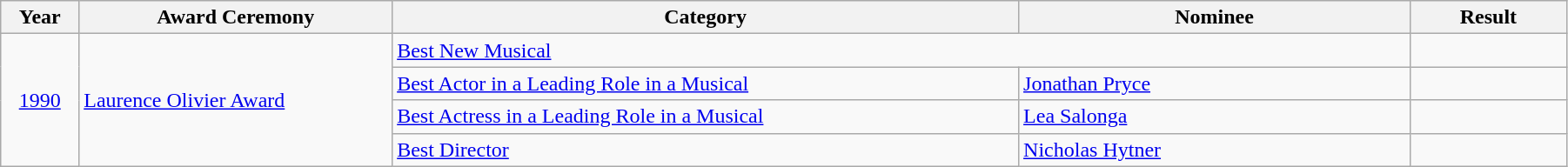<table class="wikitable" width="95%">
<tr>
<th width="5%">Year</th>
<th width="20%">Award Ceremony</th>
<th width="40%">Category</th>
<th width="25%">Nominee</th>
<th width="10%">Result</th>
</tr>
<tr>
<td rowspan=4 align="center"><a href='#'>1990</a></td>
<td rowspan=4><a href='#'>Laurence Olivier Award</a></td>
<td colspan=2><a href='#'>Best New Musical</a></td>
<td></td>
</tr>
<tr>
<td><a href='#'>Best Actor in a Leading Role in a Musical</a></td>
<td><a href='#'>Jonathan Pryce</a></td>
<td></td>
</tr>
<tr>
<td><a href='#'>Best Actress in a Leading Role in a Musical</a></td>
<td><a href='#'>Lea Salonga</a></td>
<td></td>
</tr>
<tr>
<td><a href='#'>Best Director</a></td>
<td><a href='#'>Nicholas Hytner</a></td>
<td></td>
</tr>
</table>
